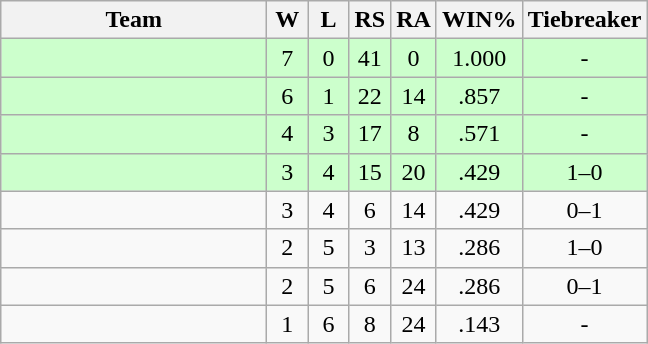<table class="wikitable" border="1" style="text-align:center">
<tr>
<th width=170>Team</th>
<th width=20>W</th>
<th width=20>L</th>
<th width=20>RS</th>
<th width=20>RA</th>
<th width=20>WIN%</th>
<th width=40>Tiebreaker</th>
</tr>
<tr bgcolor=#cfc>
<td align=left></td>
<td>7</td>
<td>0</td>
<td>41</td>
<td>0</td>
<td>1.000</td>
<td>-</td>
</tr>
<tr bgcolor=#cfc>
<td align=left></td>
<td>6</td>
<td>1</td>
<td>22</td>
<td>14</td>
<td>.857</td>
<td>-</td>
</tr>
<tr bgcolor=#cfc>
<td align=left></td>
<td>4</td>
<td>3</td>
<td>17</td>
<td>8</td>
<td>.571</td>
<td>-</td>
</tr>
<tr bgcolor=#cfc>
<td align=left></td>
<td>3</td>
<td>4</td>
<td>15</td>
<td>20</td>
<td>.429</td>
<td>1–0</td>
</tr>
<tr>
<td align=left></td>
<td>3</td>
<td>4</td>
<td>6</td>
<td>14</td>
<td>.429</td>
<td>0–1</td>
</tr>
<tr>
<td align=left></td>
<td>2</td>
<td>5</td>
<td>3</td>
<td>13</td>
<td>.286</td>
<td>1–0</td>
</tr>
<tr>
<td align=left></td>
<td>2</td>
<td>5</td>
<td>6</td>
<td>24</td>
<td>.286</td>
<td>0–1</td>
</tr>
<tr>
<td align=left></td>
<td>1</td>
<td>6</td>
<td>8</td>
<td>24</td>
<td>.143</td>
<td>-</td>
</tr>
</table>
